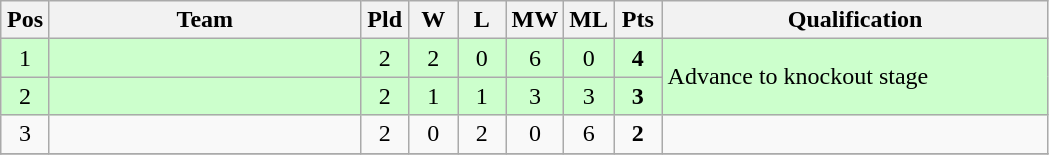<table class="wikitable" style="text-align:center">
<tr>
<th width=25>Pos</th>
<th width=200>Team</th>
<th width=25>Pld</th>
<th width=25>W</th>
<th width=25>L</th>
<th width=25>MW</th>
<th width=25>ML</th>
<th width=25>Pts</th>
<th width=250>Qualification</th>
</tr>
<tr bgcolor=ccffcc>
<td>1</td>
<td style="text-align:left;"></td>
<td>2</td>
<td>2</td>
<td>0</td>
<td>6</td>
<td>0</td>
<td><strong>4</strong></td>
<td rowspan=2 style="text-align:left;">Advance to knockout stage</td>
</tr>
<tr bgcolor=ccffcc>
<td>2</td>
<td style="text-align:left;"></td>
<td>2</td>
<td>1</td>
<td>1</td>
<td>3</td>
<td>3</td>
<td><strong>3</strong></td>
</tr>
<tr>
<td>3</td>
<td style="text-align:left;"></td>
<td>2</td>
<td>0</td>
<td>2</td>
<td>0</td>
<td>6</td>
<td><strong>2</strong></td>
<td></td>
</tr>
<tr>
</tr>
</table>
